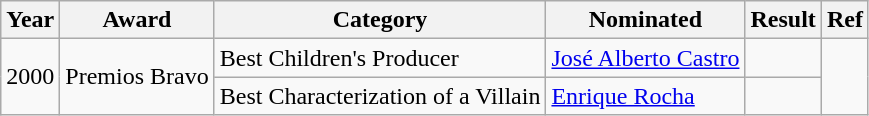<table class="wikitable plainrowheaders">
<tr>
<th scope="col">Year</th>
<th scope="col">Award</th>
<th scope="col">Category</th>
<th scope="col">Nominated</th>
<th scope="col">Result</th>
<th scope="col">Ref</th>
</tr>
<tr>
<td rowspan=2>2000</td>
<td rowspan=2>Premios Bravo</td>
<td>Best Children's Producer</td>
<td><a href='#'>José Alberto Castro</a></td>
<td></td>
<td rowspan=2 align="center"></td>
</tr>
<tr>
<td>Best Characterization of a Villain</td>
<td><a href='#'>Enrique Rocha</a></td>
<td></td>
</tr>
</table>
